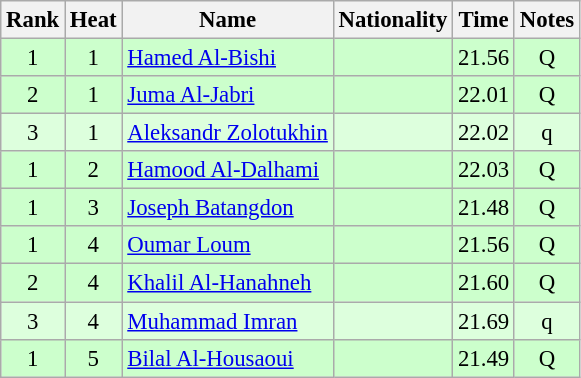<table class="wikitable sortable" style="text-align:center;font-size:95%">
<tr>
<th>Rank</th>
<th>Heat</th>
<th>Name</th>
<th>Nationality</th>
<th>Time</th>
<th>Notes</th>
</tr>
<tr bgcolor=ccffcc>
<td>1</td>
<td>1</td>
<td align=left><a href='#'>Hamed Al-Bishi</a></td>
<td align=left></td>
<td>21.56</td>
<td>Q</td>
</tr>
<tr bgcolor=ccffcc>
<td>2</td>
<td>1</td>
<td align=left><a href='#'>Juma Al-Jabri</a></td>
<td align=left></td>
<td>22.01</td>
<td>Q</td>
</tr>
<tr bgcolor=ddffdd>
<td>3</td>
<td>1</td>
<td align=left><a href='#'>Aleksandr Zolotukhin</a></td>
<td align=left></td>
<td>22.02</td>
<td>q</td>
</tr>
<tr bgcolor=ccffcc>
<td>1</td>
<td>2</td>
<td align=left><a href='#'>Hamood Al-Dalhami</a></td>
<td align=left></td>
<td>22.03</td>
<td>Q</td>
</tr>
<tr bgcolor=ccffcc>
<td>1</td>
<td>3</td>
<td align=left><a href='#'>Joseph Batangdon</a></td>
<td align=left></td>
<td>21.48</td>
<td>Q</td>
</tr>
<tr bgcolor=ccffcc>
<td>1</td>
<td>4</td>
<td align=left><a href='#'>Oumar Loum</a></td>
<td align=left></td>
<td>21.56</td>
<td>Q</td>
</tr>
<tr bgcolor=ccffcc>
<td>2</td>
<td>4</td>
<td align=left><a href='#'>Khalil Al-Hanahneh</a></td>
<td align=left></td>
<td>21.60</td>
<td>Q</td>
</tr>
<tr bgcolor=ddffdd>
<td>3</td>
<td>4</td>
<td align=left><a href='#'>Muhammad Imran</a></td>
<td align=left></td>
<td>21.69</td>
<td>q</td>
</tr>
<tr bgcolor=ccffcc>
<td>1</td>
<td>5</td>
<td align=left><a href='#'>Bilal Al-Housaoui</a></td>
<td align=left></td>
<td>21.49</td>
<td>Q</td>
</tr>
</table>
